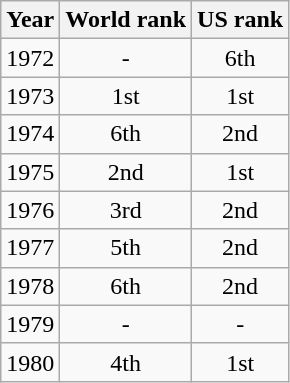<table class=wikitable>
<tr>
<th>Year</th>
<th>World rank</th>
<th>US rank</th>
</tr>
<tr>
<td>1972</td>
<td align="center">-</td>
<td align="center">6th</td>
</tr>
<tr>
<td>1973</td>
<td align="center">1st</td>
<td align="center">1st</td>
</tr>
<tr>
<td>1974</td>
<td align="center">6th</td>
<td align="center">2nd</td>
</tr>
<tr>
<td>1975</td>
<td align="center">2nd</td>
<td align="center">1st</td>
</tr>
<tr>
<td>1976</td>
<td align="center">3rd</td>
<td align="center">2nd</td>
</tr>
<tr>
<td>1977</td>
<td align="center">5th</td>
<td align="center">2nd</td>
</tr>
<tr>
<td>1978</td>
<td align="center">6th</td>
<td align="center">2nd</td>
</tr>
<tr>
<td>1979</td>
<td align="center">-</td>
<td align="center">-</td>
</tr>
<tr>
<td>1980</td>
<td align="center">4th</td>
<td align="center">1st</td>
</tr>
</table>
